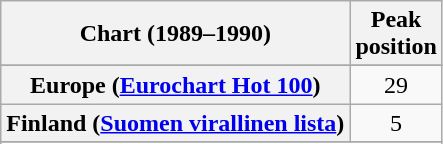<table class="wikitable sortable plainrowheaders" style="text-align:center">
<tr>
<th>Chart (1989–1990)</th>
<th>Peak<br>position</th>
</tr>
<tr>
</tr>
<tr>
<th scope="row">Europe (<a href='#'>Eurochart Hot 100</a>)</th>
<td>29</td>
</tr>
<tr>
<th scope="row">Finland (<a href='#'>Suomen virallinen lista</a>)</th>
<td>5</td>
</tr>
<tr>
</tr>
<tr>
</tr>
<tr>
</tr>
<tr>
</tr>
<tr>
</tr>
<tr>
</tr>
</table>
